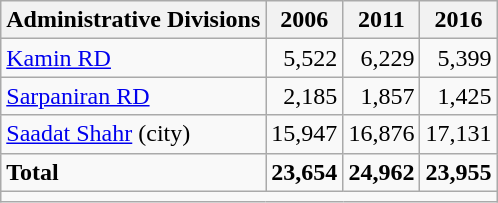<table class="wikitable">
<tr>
<th>Administrative Divisions</th>
<th>2006</th>
<th>2011</th>
<th>2016</th>
</tr>
<tr>
<td><a href='#'>Kamin RD</a></td>
<td style="text-align: right;">5,522</td>
<td style="text-align: right;">6,229</td>
<td style="text-align: right;">5,399</td>
</tr>
<tr>
<td><a href='#'>Sarpaniran RD</a></td>
<td style="text-align: right;">2,185</td>
<td style="text-align: right;">1,857</td>
<td style="text-align: right;">1,425</td>
</tr>
<tr>
<td><a href='#'>Saadat Shahr</a> (city)</td>
<td style="text-align: right;">15,947</td>
<td style="text-align: right;">16,876</td>
<td style="text-align: right;">17,131</td>
</tr>
<tr>
<td><strong>Total</strong></td>
<td style="text-align: right;"><strong>23,654</strong></td>
<td style="text-align: right;"><strong>24,962</strong></td>
<td style="text-align: right;"><strong>23,955</strong></td>
</tr>
<tr>
<td colspan=4></td>
</tr>
</table>
